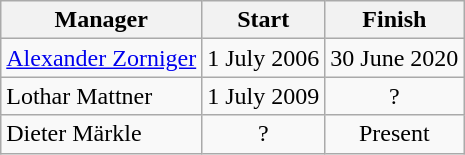<table class="wikitable">
<tr>
<th>Manager</th>
<th>Start</th>
<th>Finish</th>
</tr>
<tr align="center">
<td align="left"><a href='#'>Alexander Zorniger</a></td>
<td>1 July 2006</td>
<td>30 June 2020</td>
</tr>
<tr align="center">
<td align="left">Lothar Mattner</td>
<td>1 July 2009</td>
<td>?</td>
</tr>
<tr align="center">
<td align="left">Dieter Märkle</td>
<td>?</td>
<td>Present</td>
</tr>
</table>
